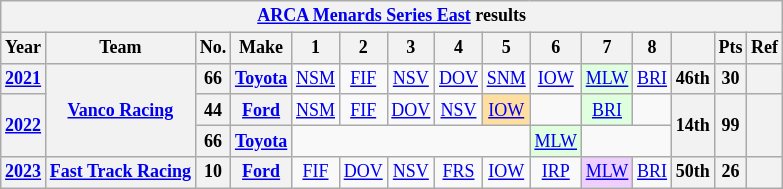<table class="wikitable" style="text-align:center; font-size:75%">
<tr>
<th colspan="19"><a href='#'>ARCA Menards Series East</a> results</th>
</tr>
<tr>
<th>Year</th>
<th>Team</th>
<th>No.</th>
<th>Make</th>
<th>1</th>
<th>2</th>
<th>3</th>
<th>4</th>
<th>5</th>
<th>6</th>
<th>7</th>
<th>8</th>
<th></th>
<th>Pts</th>
<th>Ref</th>
</tr>
<tr>
<th><a href='#'>2021</a></th>
<th rowspan=3><a href='#'>Vanco Racing</a></th>
<th>66</th>
<th><a href='#'>Toyota</a></th>
<td><a href='#'>NSM</a></td>
<td><a href='#'>FIF</a></td>
<td><a href='#'>NSV</a></td>
<td><a href='#'>DOV</a></td>
<td><a href='#'>SNM</a></td>
<td><a href='#'>IOW</a></td>
<td style="background:#DFFFDF;"><a href='#'>MLW</a><br></td>
<td><a href='#'>BRI</a></td>
<th>46th</th>
<th>30</th>
<th></th>
</tr>
<tr>
<th rowspan=2><a href='#'>2022</a></th>
<th>44</th>
<th><a href='#'>Ford</a></th>
<td><a href='#'>NSM</a></td>
<td><a href='#'>FIF</a></td>
<td><a href='#'>DOV</a></td>
<td><a href='#'>NSV</a></td>
<td style="background:#FFDF9F;"><a href='#'>IOW</a><br></td>
<td></td>
<td style="background:#DFFFDF;"><a href='#'>BRI</a><br></td>
<td></td>
<th rowspan=2>14th</th>
<th rowspan=2>99</th>
<th rowspan=2></th>
</tr>
<tr>
<th>66</th>
<th><a href='#'>Toyota</a></th>
<td colspan=5></td>
<td style="background:#DFFFDF;"><a href='#'>MLW</a><br></td>
<td colspan=2></td>
</tr>
<tr>
<th><a href='#'>2023</a></th>
<th><a href='#'>Fast Track Racing</a></th>
<th>10</th>
<th><a href='#'>Ford</a></th>
<td><a href='#'>FIF</a></td>
<td><a href='#'>DOV</a></td>
<td><a href='#'>NSV</a></td>
<td><a href='#'>FRS</a></td>
<td><a href='#'>IOW</a></td>
<td><a href='#'>IRP</a></td>
<td style="background:#EFCFFF;"><a href='#'>MLW</a><br></td>
<td><a href='#'>BRI</a></td>
<th>50th</th>
<th>26</th>
<th></th>
</tr>
</table>
